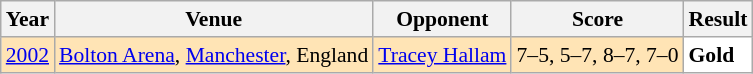<table class="sortable wikitable" style="font-size: 90%;">
<tr>
<th>Year</th>
<th>Venue</th>
<th>Opponent</th>
<th>Score</th>
<th>Result</th>
</tr>
<tr style="background:#FFE4B5">
<td align="center"><a href='#'>2002</a></td>
<td align="left"><a href='#'>Bolton Arena</a>, <a href='#'>Manchester</a>, England</td>
<td align="left"> <a href='#'>Tracey Hallam</a></td>
<td align="left">7–5, 5–7, 8–7, 7–0</td>
<td style="text-align:left; background:white"> <strong>Gold</strong></td>
</tr>
</table>
